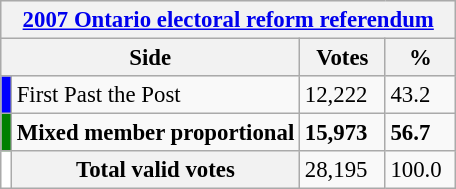<table class="wikitable" style="font-size: 95%; clear:both">
<tr style="background-color:#E9E9E9">
<th colspan=4><a href='#'>2007 Ontario electoral reform referendum</a></th>
</tr>
<tr style="background-color:#E9E9E9">
<th colspan=2 style="width: 130px">Side</th>
<th style="width: 50px">Votes</th>
<th style="width: 40px">%</th>
</tr>
<tr>
<td bgcolor="blue"></td>
<td>First Past the Post</td>
<td>12,222</td>
<td>43.2</td>
</tr>
<tr>
<td bgcolor="green"></td>
<td><strong>Mixed member proportional</strong></td>
<td><strong>15,973</strong></td>
<td><strong>56.7</strong></td>
</tr>
<tr>
<td bgcolor="white"></td>
<th>Total valid votes</th>
<td>28,195</td>
<td>100.0</td>
</tr>
</table>
